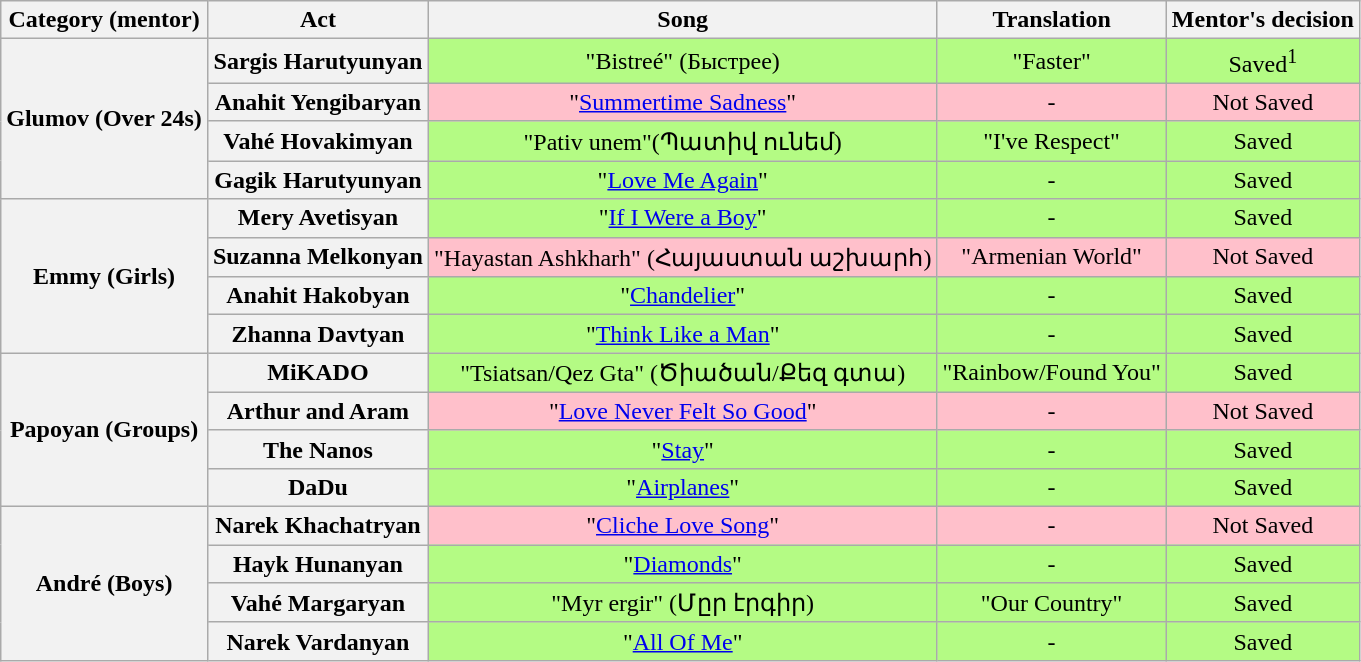<table class="wikitable" style="text-align: center;">
<tr>
<th>Category (mentor)</th>
<th>Act</th>
<th>Song</th>
<th>Translation</th>
<th>Mentor's decision</th>
</tr>
<tr>
<th rowspan="4">Glumov (Over 24s)</th>
<th scope="row">Sargis Harutyunyan</th>
<td style="background:#B4FB84;">"Bistreé" (Быстрее)</td>
<td style="background:#B4FB84;">"Faster"</td>
<td style="background:#B4FB84;">Saved<sup>1</sup></td>
</tr>
<tr>
<th scope="row">Anahit Yengibaryan</th>
<td style="background:pink;">"<a href='#'>Summertime Sadness</a>"</td>
<td style="background:pink;">-</td>
<td style="background:pink;">Not Saved</td>
</tr>
<tr>
<th scope="row">Vahé Hovakimyan</th>
<td style="background:#B4FB84;">"Pativ unem"(Պատիվ ունեմ)</td>
<td style="background:#B4FB84;">"I've Respect"</td>
<td style="background:#B4FB84;">Saved</td>
</tr>
<tr>
<th scope="row">Gagik Harutyunyan</th>
<td style="background:#B4FB84;">"<a href='#'>Love Me Again</a>"</td>
<td style="background:#B4FB84;">-</td>
<td style="background:#B4FB84;">Saved</td>
</tr>
<tr>
<th rowspan="4">Emmy (Girls)</th>
<th scope="row">Mery Avetisyan</th>
<td style="background:#B4FB84;">"<a href='#'>If I Were a Boy</a>"</td>
<td style="background:#B4FB84;">-</td>
<td style="background:#B4FB84;">Saved</td>
</tr>
<tr>
<th scope="row">Suzanna Melkonyan</th>
<td style="background:pink;">"Hayastan Ashkharh" (Հայաստան աշխարհ)</td>
<td style="background:pink;">"Armenian World"</td>
<td style="background:pink;">Not Saved</td>
</tr>
<tr>
<th scope="row">Anahit Hakobyan</th>
<td style="background:#B4FB84;">"<a href='#'>Chandelier</a>"</td>
<td style="background:#B4FB84;">-</td>
<td style="background:#B4FB84;">Saved</td>
</tr>
<tr>
<th scope="row">Zhanna Davtyan</th>
<td style="background:#B4FB84;">"<a href='#'>Think Like a Man</a>"</td>
<td style="background:#B4FB84;">-</td>
<td style="background:#B4FB84;">Saved</td>
</tr>
<tr>
<th rowspan="4">Papoyan (Groups)</th>
<th scope="row">MiKADO</th>
<td style="background:#B4FB84;">"Tsiatsan/Qez Gta" (Ծիածան/Քեզ գտա)</td>
<td style="background:#B4FB84;">"Rainbow/Found You"</td>
<td style="background:#B4FB84;">Saved</td>
</tr>
<tr>
<th scope="row">Arthur and Aram</th>
<td style="background:pink;">"<a href='#'>Love Never Felt So Good</a>"</td>
<td style="background:pink;">-</td>
<td style="background:pink;">Not Saved</td>
</tr>
<tr>
<th scope="row">The Nanos</th>
<td style="background:#B4FB84;">"<a href='#'>Stay</a>"</td>
<td style="background:#B4FB84;">-</td>
<td style="background:#B4FB84;">Saved</td>
</tr>
<tr>
<th scope="row">DaDu</th>
<td style="background:#B4FB84;">"<a href='#'>Airplanes</a>"</td>
<td style="background:#B4FB84;">-</td>
<td style="background:#B4FB84;">Saved</td>
</tr>
<tr>
<th rowspan="4">André (Boys)</th>
<th scope="row">Narek Khachatryan</th>
<td style="background:pink;">"<a href='#'>Cliche Love Song</a>"</td>
<td style="background:pink;">-</td>
<td style="background:pink;">Not Saved</td>
</tr>
<tr>
<th scope="row">Hayk Hunanyan</th>
<td style="background:#B4FB84;">"<a href='#'>Diamonds</a>"</td>
<td style="background:#B4FB84;">-</td>
<td style="background:#B4FB84;">Saved</td>
</tr>
<tr>
<th scope="row">Vahé Margaryan</th>
<td style="background:#B4FB84;">"Myr ergir" (Մըր էրգիր)</td>
<td style="background:#B4FB84;">"Our Country"</td>
<td style="background:#B4FB84;">Saved</td>
</tr>
<tr>
<th scope="row">Narek Vardanyan</th>
<td style="background:#B4FB84;">"<a href='#'>All Of Me</a>"</td>
<td style="background:#B4FB84;">-</td>
<td style="background:#B4FB84;">Saved</td>
</tr>
</table>
